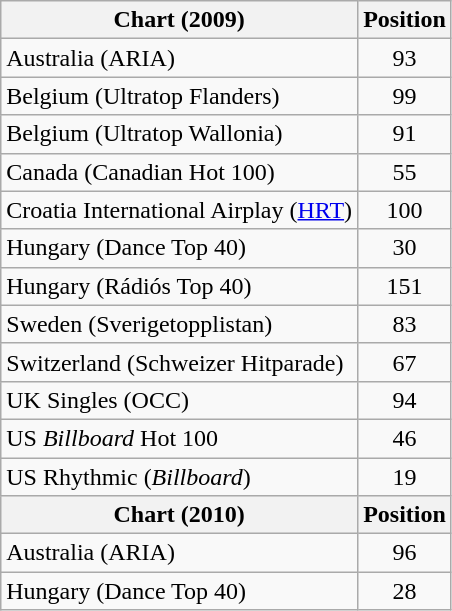<table class="wikitable sortable">
<tr>
<th scope="col">Chart (2009)</th>
<th scope="col">Position</th>
</tr>
<tr>
<td>Australia (ARIA)</td>
<td style="text-align:center;">93</td>
</tr>
<tr>
<td>Belgium (Ultratop Flanders)</td>
<td style="text-align:center;">99</td>
</tr>
<tr>
<td>Belgium (Ultratop Wallonia)</td>
<td style="text-align:center;">91</td>
</tr>
<tr>
<td>Canada (Canadian Hot 100)</td>
<td style="text-align:center;">55</td>
</tr>
<tr>
<td>Croatia International Airplay (<a href='#'>HRT</a>)</td>
<td style="text-align:center;">100</td>
</tr>
<tr>
<td>Hungary (Dance Top 40)</td>
<td style="text-align:center;">30</td>
</tr>
<tr>
<td>Hungary (Rádiós Top 40)</td>
<td style="text-align:center;">151</td>
</tr>
<tr>
<td>Sweden (Sverigetopplistan)</td>
<td style="text-align:center;">83</td>
</tr>
<tr>
<td>Switzerland (Schweizer Hitparade)</td>
<td style="text-align:center;">67</td>
</tr>
<tr>
<td>UK Singles (OCC)</td>
<td style="text-align:center;">94</td>
</tr>
<tr>
<td>US <em>Billboard</em> Hot 100</td>
<td style="text-align:center;">46</td>
</tr>
<tr>
<td>US Rhythmic (<em>Billboard</em>)</td>
<td style="text-align:center;">19</td>
</tr>
<tr>
<th scope="col">Chart (2010)</th>
<th scope="col">Position</th>
</tr>
<tr>
<td>Australia (ARIA)</td>
<td style="text-align:center;">96</td>
</tr>
<tr>
<td>Hungary (Dance Top 40)</td>
<td style="text-align:center;">28</td>
</tr>
</table>
